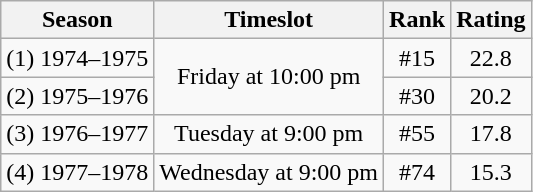<table class="wikitable" style="text-align:center">
<tr>
<th>Season</th>
<th>Timeslot</th>
<th>Rank</th>
<th>Rating</th>
</tr>
<tr>
<td>(1) 1974–1975</td>
<td rowspan="2">Friday at 10:00 pm</td>
<td>#15</td>
<td>22.8</td>
</tr>
<tr>
<td>(2) 1975–1976</td>
<td>#30</td>
<td>20.2</td>
</tr>
<tr>
<td>(3) 1976–1977</td>
<td>Tuesday at 9:00 pm</td>
<td>#55</td>
<td>17.8</td>
</tr>
<tr>
<td>(4) 1977–1978</td>
<td>Wednesday at 9:00 pm</td>
<td>#74</td>
<td>15.3</td>
</tr>
</table>
